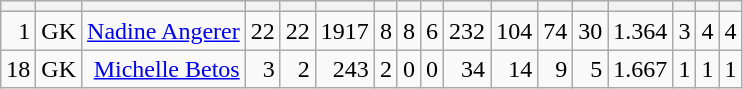<table class="wikitable sortable" style="text-align:right;">
<tr>
<th></th>
<th></th>
<th></th>
<th></th>
<th></th>
<th></th>
<th></th>
<th></th>
<th></th>
<th></th>
<th></th>
<th></th>
<th></th>
<th></th>
<th></th>
<th></th>
<th></th>
</tr>
<tr>
<td>1</td>
<td>GK</td>
<td><a href='#'>Nadine Angerer</a></td>
<td>22</td>
<td>22</td>
<td>1917</td>
<td>8</td>
<td>8</td>
<td>6</td>
<td>232</td>
<td>104</td>
<td>74</td>
<td>30</td>
<td>1.364</td>
<td>3</td>
<td>4</td>
<td>4</td>
</tr>
<tr>
<td>18</td>
<td>GK</td>
<td><a href='#'>Michelle Betos</a></td>
<td>3</td>
<td>2</td>
<td>243</td>
<td>2</td>
<td>0</td>
<td>0</td>
<td>34</td>
<td>14</td>
<td>9</td>
<td>5</td>
<td>1.667</td>
<td>1</td>
<td>1</td>
<td>1</td>
</tr>
</table>
